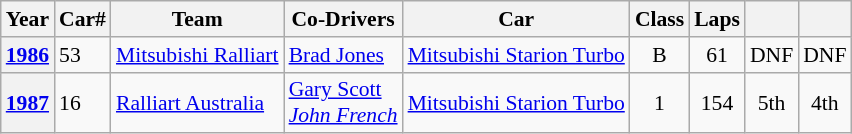<table class="wikitable" style="text-align:center; font-size:90%">
<tr>
<th>Year</th>
<th>Car#</th>
<th>Team</th>
<th>Co-Drivers</th>
<th>Car</th>
<th>Class</th>
<th>Laps</th>
<th></th>
<th></th>
</tr>
<tr>
<th><a href='#'>1986</a></th>
<td align="left">53</td>
<td align="left"> <a href='#'>Mitsubishi Ralliart</a></td>
<td align="left"> <a href='#'>Brad Jones</a></td>
<td align="left"><a href='#'>Mitsubishi Starion Turbo</a></td>
<td>B</td>
<td>61</td>
<td>DNF</td>
<td>DNF</td>
</tr>
<tr align="center">
<th><a href='#'>1987</a></th>
<td align="left">16</td>
<td align="left"> <a href='#'>Ralliart Australia</a></td>
<td align="left"> <a href='#'>Gary Scott</a><br> <em><a href='#'>John French</a></em></td>
<td align="left"><a href='#'>Mitsubishi Starion Turbo</a></td>
<td>1</td>
<td>154</td>
<td>5th</td>
<td>4th</td>
</tr>
</table>
